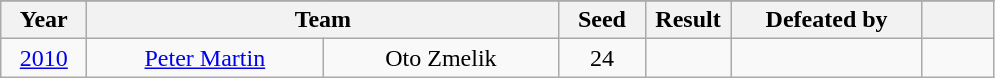<table class="wikitable" style="text-align: center;">
<tr style= "background: #e2e2e2;">
</tr>
<tr style="background: #efefef;">
<th width=50px>Year</th>
<th colspan="2">Team</th>
<th width=50px>Seed</th>
<th width=50px>Result</th>
<th width=120px>Defeated by</th>
<th width=40px></th>
</tr>
<tr>
<td><a href='#'>2010</a></td>
<td width=150px><a href='#'>Peter Martin</a></td>
<td width=150px>Oto Zmelik</td>
<td>24</td>
<td></td>
<td> </td>
<td></td>
</tr>
</table>
